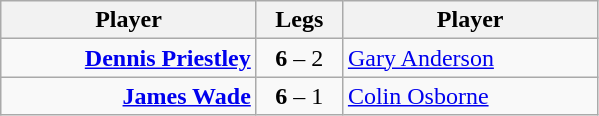<table class=wikitable style="text-align:center">
<tr>
<th width=163>Player</th>
<th width=50>Legs</th>
<th width=163>Player</th>
</tr>
<tr align=left>
<td align=right><strong><a href='#'>Dennis Priestley</a></strong> </td>
<td align=center><strong>6</strong> – 2</td>
<td> <a href='#'>Gary Anderson</a></td>
</tr>
<tr align=left>
<td align=right><strong><a href='#'>James Wade</a></strong> </td>
<td align=center><strong>6</strong> – 1</td>
<td> <a href='#'>Colin Osborne</a></td>
</tr>
</table>
